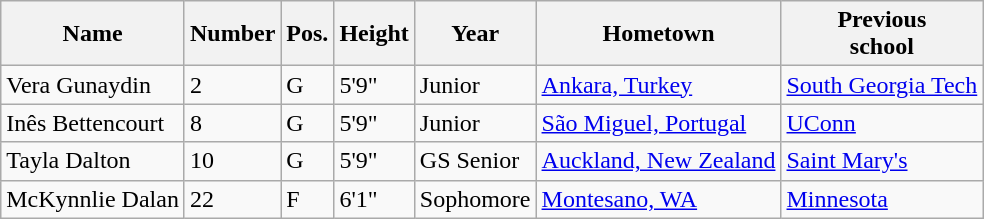<table class="wikitable sortable" border="1">
<tr>
<th>Name</th>
<th>Number</th>
<th>Pos.</th>
<th>Height</th>
<th>Year</th>
<th>Hometown</th>
<th class="unsortable">Previous<br>school</th>
</tr>
<tr>
<td>Vera Gunaydin</td>
<td>2</td>
<td>G</td>
<td>5'9"</td>
<td>Junior</td>
<td><a href='#'>Ankara, Turkey</a></td>
<td><a href='#'>South Georgia Tech</a></td>
</tr>
<tr>
<td>Inês Bettencourt</td>
<td>8</td>
<td>G</td>
<td>5'9"</td>
<td>Junior</td>
<td><a href='#'>São Miguel, Portugal</a></td>
<td><a href='#'>UConn</a></td>
</tr>
<tr>
<td>Tayla Dalton</td>
<td>10</td>
<td>G</td>
<td>5'9"</td>
<td>GS Senior</td>
<td><a href='#'>Auckland, New Zealand</a></td>
<td><a href='#'>Saint Mary's</a></td>
</tr>
<tr>
<td>McKynnlie Dalan</td>
<td>22</td>
<td>F</td>
<td>6'1"</td>
<td>Sophomore</td>
<td><a href='#'>Montesano, WA</a></td>
<td><a href='#'>Minnesota</a></td>
</tr>
</table>
